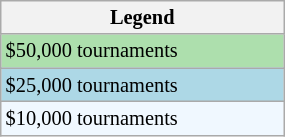<table class="wikitable" style="font-size:85%;" width=15%>
<tr>
<th>Legend</th>
</tr>
<tr style="background:#addfad;">
<td>$50,000 tournaments</td>
</tr>
<tr style="background:lightblue;">
<td>$25,000 tournaments</td>
</tr>
<tr style="background:#f0f8ff;">
<td>$10,000 tournaments</td>
</tr>
</table>
